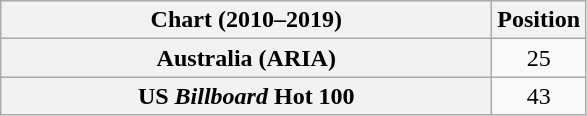<table class="wikitable sortable plainrowheaders" style="text-align:center">
<tr>
<th scope="col" style="width:20em">Chart (2010–2019)</th>
<th scope="col">Position</th>
</tr>
<tr>
<th scope="row">Australia (ARIA)</th>
<td>25</td>
</tr>
<tr>
<th scope="row">US <em>Billboard</em> Hot 100</th>
<td>43</td>
</tr>
</table>
